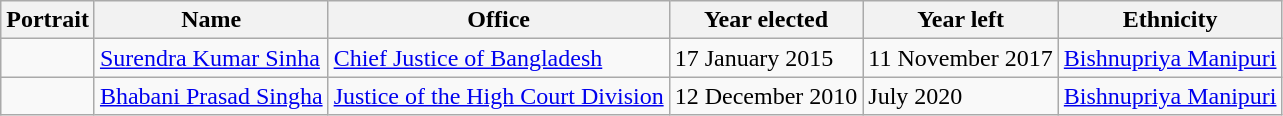<table class="wikitable sortable">
<tr>
<th>Portrait</th>
<th>Name</th>
<th>Office</th>
<th>Year elected</th>
<th>Year left</th>
<th>Ethnicity</th>
</tr>
<tr>
<td></td>
<td><a href='#'>Surendra Kumar Sinha</a></td>
<td><a href='#'>Chief Justice of Bangladesh</a></td>
<td>17 January 2015</td>
<td>11 November 2017</td>
<td><a href='#'>Bishnupriya Manipuri</a></td>
</tr>
<tr>
<td></td>
<td><a href='#'>Bhabani Prasad Singha</a></td>
<td><a href='#'>Justice of the High Court Division</a></td>
<td>12 December 2010</td>
<td>July 2020</td>
<td><a href='#'>Bishnupriya Manipuri</a></td>
</tr>
</table>
